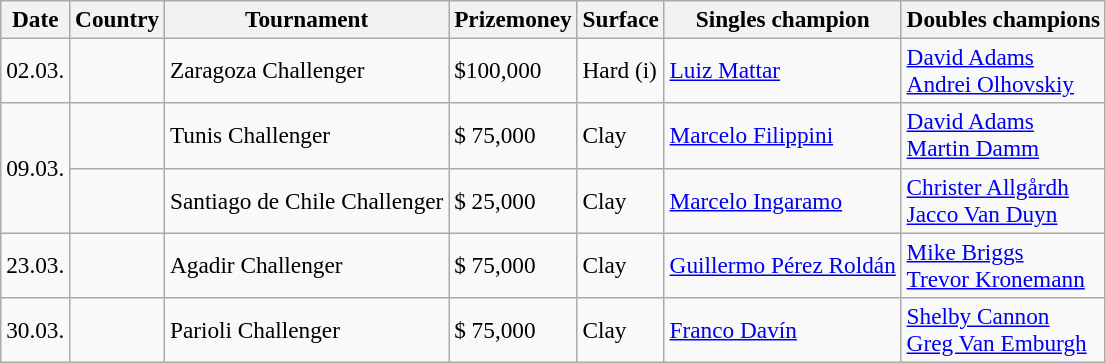<table class="sortable wikitable" style=font-size:97%>
<tr>
<th>Date</th>
<th>Country</th>
<th>Tournament</th>
<th>Prizemoney</th>
<th>Surface</th>
<th>Singles champion</th>
<th>Doubles champions</th>
</tr>
<tr>
<td>02.03.</td>
<td></td>
<td>Zaragoza Challenger</td>
<td>$100,000</td>
<td>Hard (i)</td>
<td> <a href='#'>Luiz Mattar</a></td>
<td> <a href='#'>David Adams</a><br> <a href='#'>Andrei Olhovskiy</a></td>
</tr>
<tr>
<td rowspan="2">09.03.</td>
<td></td>
<td>Tunis Challenger</td>
<td>$ 75,000</td>
<td>Clay</td>
<td> <a href='#'>Marcelo Filippini</a></td>
<td> <a href='#'>David Adams</a><br> <a href='#'>Martin Damm</a></td>
</tr>
<tr>
<td></td>
<td>Santiago de Chile Challenger</td>
<td>$ 25,000</td>
<td>Clay</td>
<td> <a href='#'>Marcelo Ingaramo</a></td>
<td> <a href='#'>Christer Allgårdh</a><br> <a href='#'>Jacco Van Duyn</a></td>
</tr>
<tr>
<td>23.03.</td>
<td></td>
<td>Agadir Challenger</td>
<td>$ 75,000</td>
<td>Clay</td>
<td> <a href='#'>Guillermo Pérez Roldán</a></td>
<td> <a href='#'>Mike Briggs</a><br> <a href='#'>Trevor Kronemann</a></td>
</tr>
<tr>
<td>30.03.</td>
<td></td>
<td>Parioli Challenger</td>
<td>$ 75,000</td>
<td>Clay</td>
<td> <a href='#'>Franco Davín</a></td>
<td> <a href='#'>Shelby Cannon</a><br> <a href='#'>Greg Van Emburgh</a></td>
</tr>
</table>
